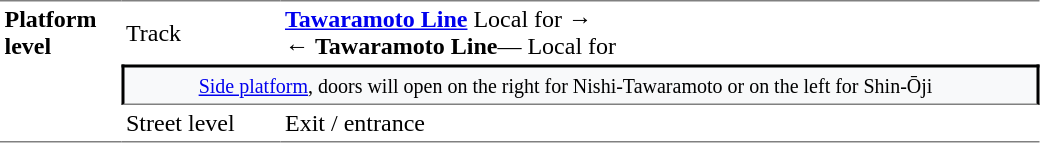<table border=0 cellspacing=0 cellpadding=3>
<tr>
<td style="border-top: 1px solid gray;" width=50 rowspan=2 valign=top><strong>Platform level</strong></td>
<td style="border-top: 1px solid gray;" width=100>Track</td>
<td style="border-top: 1px solid gray;" width=500> <strong><a href='#'>Tawaramoto Line</a></strong>  Local for  →<br>←  <strong>Tawaramoto Line</strong>— Local for </td>
</tr>
<tr>
<td style="border-top: 2px solid black;border-right: 2px solid black;border-left: 2px solid black;border-bottom: 1px solid gray; background-color:#f8f9fa;text-align:center;" colspan=2><small><a href='#'>Side platform</a>, doors will open on the right for Nishi-Tawaramoto or on the left for Shin-Ōji</small>     </td>
</tr>
<tr>
<td style="border-bottom: 1px solid gray;" valign=top width=75></td>
<td style="border-bottom: 1px solid gray;" valign=top width=100>Street level</td>
<td style="border-bottom: 1px solid gray;" valign=top width=500>Exit / entrance</td>
</tr>
</table>
